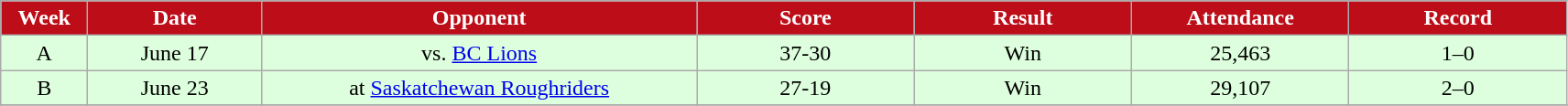<table class="wikitable sortable">
<tr>
<th style="background:#bd0d18;color:#FFFFFF;"  width="4%">Week</th>
<th style="background:#bd0d18;color:#FFFFFF;"  width="8%">Date</th>
<th style="background:#bd0d18;color:#FFFFFF;"  width="20%">Opponent</th>
<th style="background:#bd0d18;color:#FFFFFF;"  width="10%">Score</th>
<th style="background:#bd0d18;color:#FFFFFF;"  width="10%">Result</th>
<th style="background:#bd0d18;color:#FFFFFF;"  width="10%">Attendance</th>
<th style="background:#bd0d18;color:#FFFFFF;"  width="10%">Record</th>
</tr>
<tr align="center" bgcolor="#ddffdd">
<td>A</td>
<td>June 17</td>
<td>vs. <a href='#'>BC Lions</a></td>
<td>37-30</td>
<td>Win</td>
<td>25,463</td>
<td>1–0</td>
</tr>
<tr align="center" bgcolor="#ddffdd">
<td>B</td>
<td>June 23</td>
<td>at <a href='#'>Saskatchewan Roughriders</a></td>
<td>27-19</td>
<td>Win</td>
<td>29,107</td>
<td>2–0</td>
</tr>
<tr>
</tr>
</table>
